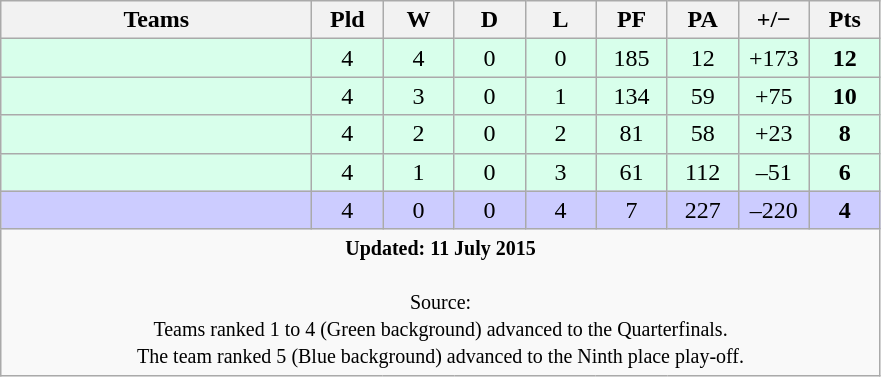<table class="wikitable" style="text-align: center;">
<tr>
<th width="200">Teams</th>
<th width="40">Pld</th>
<th width="40">W</th>
<th width="40">D</th>
<th width="40">L</th>
<th width="40">PF</th>
<th width="40">PA</th>
<th width="40">+/−</th>
<th width="40">Pts</th>
</tr>
<tr bgcolor=#d8ffeb>
<td align=left></td>
<td>4</td>
<td>4</td>
<td>0</td>
<td>0</td>
<td>185</td>
<td>12</td>
<td>+173</td>
<td><strong>12</strong></td>
</tr>
<tr bgcolor=#d8ffeb>
<td align=left></td>
<td>4</td>
<td>3</td>
<td>0</td>
<td>1</td>
<td>134</td>
<td>59</td>
<td>+75</td>
<td><strong>10</strong></td>
</tr>
<tr bgcolor=#d8ffeb>
<td align=left></td>
<td>4</td>
<td>2</td>
<td>0</td>
<td>2</td>
<td>81</td>
<td>58</td>
<td>+23</td>
<td><strong>8</strong></td>
</tr>
<tr bgcolor=#d8ffeb>
<td align=left></td>
<td>4</td>
<td>1</td>
<td>0</td>
<td>3</td>
<td>61</td>
<td>112</td>
<td>–51</td>
<td><strong>6</strong></td>
</tr>
<tr bgcolor=#ccccff>
<td align=left></td>
<td>4</td>
<td>0</td>
<td>0</td>
<td>4</td>
<td>7</td>
<td>227</td>
<td>–220</td>
<td><strong>4</strong></td>
</tr>
<tr bgcolor="#f9f9f9" align=center>
<td colspan="15" style="border:0px"><small><strong>Updated: 11 July 2015</strong> <br></small><br><small>Source:</small><br>
 <small>Teams ranked 1 to 4 <span>(Green background)</span> advanced to the Quarterfinals.<br></small>
 <small>The team ranked 5 <span>(Blue background)</span> advanced to the Ninth place play-off.<br></small></td>
</tr>
</table>
